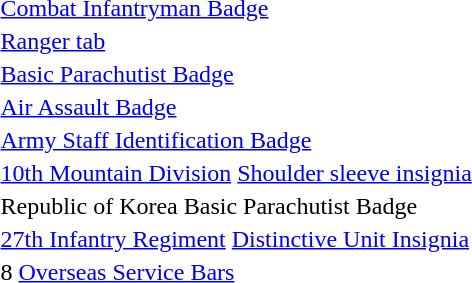<table>
<tr>
<td></td>
<td><a href='#'>Combat Infantryman Badge</a></td>
</tr>
<tr>
<td></td>
<td><a href='#'>Ranger tab</a></td>
</tr>
<tr>
<td></td>
<td><a href='#'>Basic Parachutist Badge</a></td>
</tr>
<tr>
<td></td>
<td><a href='#'>Air Assault Badge</a></td>
</tr>
<tr>
<td></td>
<td><a href='#'>Army Staff Identification Badge</a></td>
</tr>
<tr>
<td></td>
<td><a href='#'>10th Mountain Division</a> <a href='#'>Shoulder sleeve insignia</a></td>
</tr>
<tr>
<td></td>
<td>Republic of Korea Basic Parachutist Badge</td>
</tr>
<tr>
<td></td>
<td><a href='#'>27th Infantry Regiment</a> <a href='#'>Distinctive Unit Insignia</a></td>
</tr>
<tr>
<td></td>
<td>8 <a href='#'>Overseas Service Bars</a></td>
</tr>
</table>
